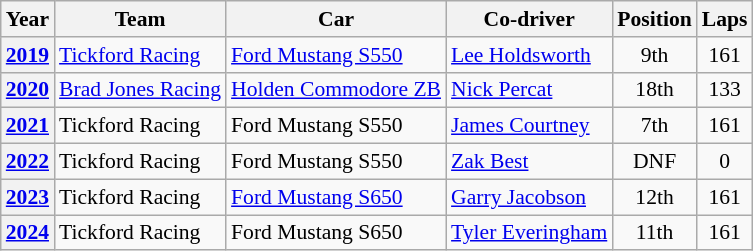<table class="wikitable" style="font-size: 90%;">
<tr>
<th>Year</th>
<th>Team</th>
<th>Car</th>
<th>Co-driver</th>
<th>Position</th>
<th>Laps</th>
</tr>
<tr>
<th><a href='#'>2019</a></th>
<td nowrap><a href='#'>Tickford Racing</a></td>
<td nowrap><a href='#'>Ford Mustang S550</a></td>
<td nowrap> <a href='#'>Lee Holdsworth</a></td>
<td align="center">9th</td>
<td align="center">161</td>
</tr>
<tr>
<th><a href='#'>2020</a></th>
<td nowrap><a href='#'>Brad Jones Racing</a></td>
<td nowrap><a href='#'>Holden Commodore ZB</a></td>
<td nowrap> <a href='#'>Nick Percat</a></td>
<td align="center">18th</td>
<td align="center">133</td>
</tr>
<tr>
<th><a href='#'>2021</a></th>
<td nowrap>Tickford Racing</td>
<td nowrap>Ford Mustang S550</td>
<td nowrap> <a href='#'>James Courtney</a></td>
<td align="center">7th</td>
<td align="center">161</td>
</tr>
<tr>
<th><a href='#'>2022</a></th>
<td nowrap>Tickford Racing</td>
<td nowrap>Ford Mustang S550</td>
<td nowrap> <a href='#'>Zak Best</a></td>
<td align="center">DNF</td>
<td align="center">0</td>
</tr>
<tr>
<th><a href='#'>2023</a></th>
<td nowrap>Tickford Racing</td>
<td nowrap><a href='#'>Ford Mustang S650</a></td>
<td nowrap> <a href='#'>Garry Jacobson</a></td>
<td align="center">12th</td>
<td align="center">161</td>
</tr>
<tr>
<th><a href='#'>2024</a></th>
<td nowrap>Tickford Racing</td>
<td nowrap>Ford Mustang S650</td>
<td nowrap> <a href='#'>Tyler Everingham</a></td>
<td align="center">11th</td>
<td align="center">161</td>
</tr>
</table>
